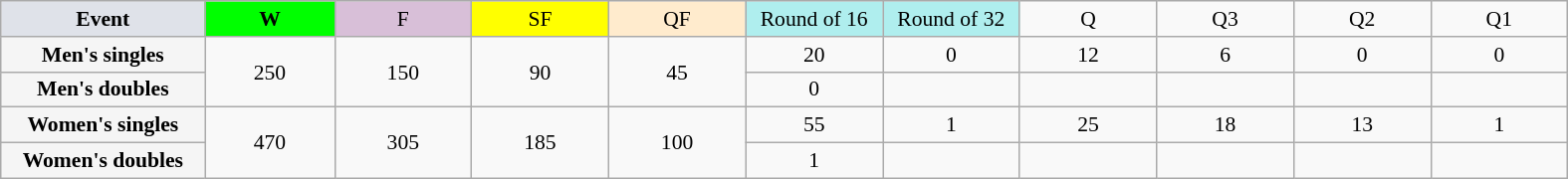<table class=wikitable style=font-size:90%;text-align:center>
<tr>
<td style="width:130px; background:#dfe2e9;"><strong>Event</strong></td>
<td style="width:80px; background:lime;"><strong>W</strong></td>
<td style="width:85px; background:thistle;">F</td>
<td style="width:85px; background:#ff0;">SF</td>
<td style="width:85px; background:#ffebcd;">QF</td>
<td style="width:85px; background:#afeeee;">Round of 16</td>
<td style="width:85px; background:#afeeee;">Round of 32</td>
<td width=85>Q</td>
<td width=85>Q3</td>
<td width=85>Q2</td>
<td width=85>Q1</td>
</tr>
<tr>
<th style="background:#f5f5f5;">Men's singles</th>
<td rowspan=2>250</td>
<td rowspan=2>150</td>
<td rowspan=2>90</td>
<td rowspan=2>45</td>
<td>20</td>
<td>0</td>
<td>12</td>
<td>6</td>
<td>0</td>
<td>0</td>
</tr>
<tr>
<th style="background:#f5f5f5;">Men's doubles</th>
<td>0</td>
<td></td>
<td></td>
<td></td>
<td></td>
<td></td>
</tr>
<tr>
<th style="background:#f5f5f5;">Women's singles</th>
<td rowspan=2>470</td>
<td rowspan=2>305</td>
<td rowspan=2>185</td>
<td rowspan=2>100</td>
<td>55</td>
<td>1</td>
<td>25</td>
<td>18</td>
<td>13</td>
<td>1</td>
</tr>
<tr>
<th style="background:#f5f5f5;">Women's doubles</th>
<td>1</td>
<td></td>
<td></td>
<td></td>
<td></td>
<td></td>
</tr>
</table>
